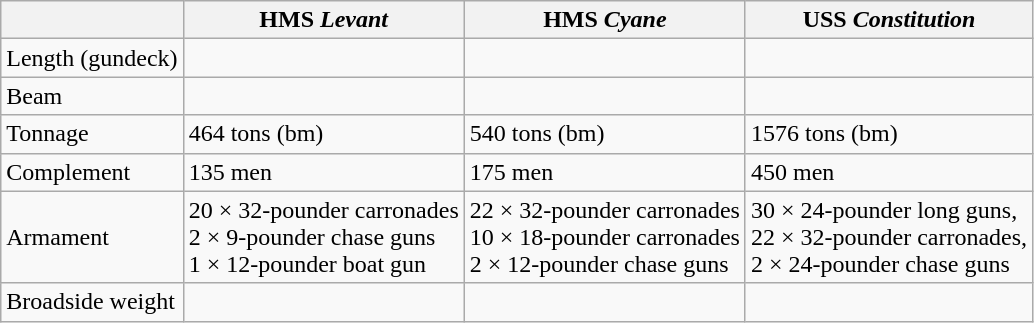<table class="wikitable">
<tr>
<th></th>
<th>HMS <em>Levant</em></th>
<th>HMS <em>Cyane</em></th>
<th>USS <em>Constitution</em></th>
</tr>
<tr>
<td>Length (gundeck)</td>
<td></td>
<td></td>
<td></td>
</tr>
<tr>
<td>Beam</td>
<td></td>
<td></td>
<td></td>
</tr>
<tr>
<td>Tonnage</td>
<td>464 tons (bm)</td>
<td>540 tons (bm)</td>
<td>1576 tons (bm)</td>
</tr>
<tr>
<td>Complement</td>
<td>135 men</td>
<td>175 men</td>
<td>450 men</td>
</tr>
<tr>
<td>Armament</td>
<td>20 × 32-pounder carronades<br> 2 × 9-pounder chase guns <br> 1 × 12-pounder boat gun</td>
<td>22 × 32-pounder carronades <br> 10 × 18-pounder carronades <br> 2 × 12-pounder chase guns</td>
<td>30 × 24-pounder long guns, <br>22 × 32-pounder carronades, <br>2 × 24-pounder chase guns</td>
</tr>
<tr>
<td>Broadside weight</td>
<td></td>
<td></td>
<td></td>
</tr>
</table>
